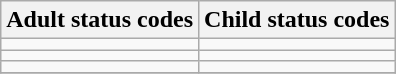<table class="wikitable">
<tr>
<th>Adult status codes</th>
<th>Child status codes</th>
</tr>
<tr>
<td></td>
<td></td>
</tr>
<tr>
<td></td>
<td></td>
</tr>
<tr>
<td></td>
<td></td>
</tr>
<tr>
</tr>
</table>
